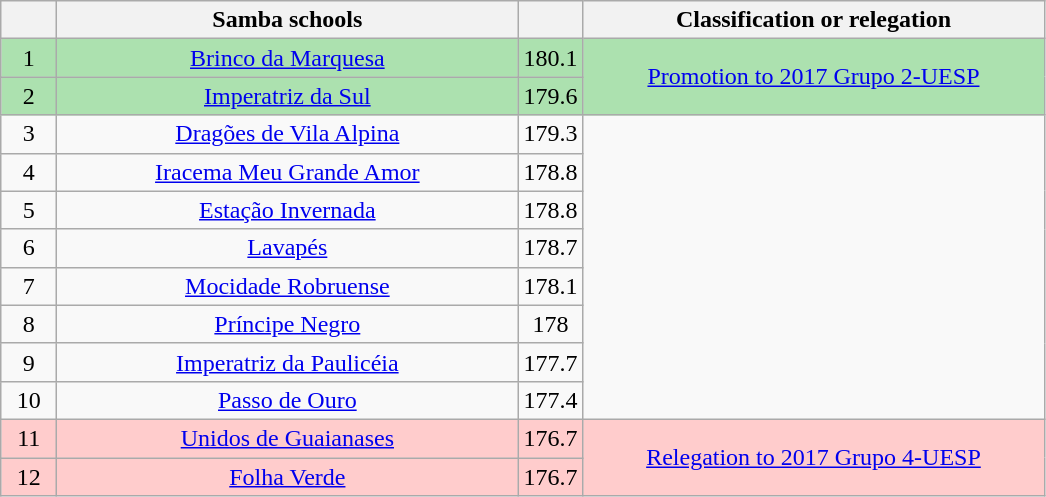<table class="wikitable">
<tr>
<th width="30"></th>
<th width="300">Samba schools</th>
<th width="20"></th>
<th width="300">Classification or relegation</th>
</tr>
<tr align="center">
<td bgcolor=ACE1AF>1</td>
<td bgcolor=ACE1AF><a href='#'>Brinco da Marquesa</a></td>
<td bgcolor=ACE1AF>180.1</td>
<td rowspan=2 bgcolor=ACE1AF><a href='#'><span>Promotion to 2017 Grupo 2-UESP</span></a></td>
</tr>
<tr align="center">
<td bgcolor=ACE1AF>2</td>
<td bgcolor=ACE1AF><a href='#'>Imperatriz da Sul</a></td>
<td bgcolor=ACE1AF>179.6</td>
</tr>
<tr align="center">
<td>3</td>
<td><a href='#'>Dragões de Vila Alpina</a></td>
<td>179.3</td>
<td rowspan="8"></td>
</tr>
<tr align="center">
<td>4</td>
<td><a href='#'>Iracema Meu Grande Amor</a></td>
<td>178.8</td>
</tr>
<tr align="center">
<td>5</td>
<td><a href='#'>Estação Invernada</a></td>
<td>178.8</td>
</tr>
<tr align="center">
<td>6</td>
<td><a href='#'>Lavapés</a></td>
<td>178.7</td>
</tr>
<tr align="center">
<td>7</td>
<td><a href='#'>Mocidade Robruense</a></td>
<td>178.1</td>
</tr>
<tr align="center">
<td>8</td>
<td><a href='#'>Príncipe Negro</a></td>
<td>178</td>
</tr>
<tr align="center">
<td>9</td>
<td><a href='#'>Imperatriz da Paulicéia</a></td>
<td>177.7</td>
</tr>
<tr align="center">
<td>10</td>
<td><a href='#'>Passo de Ouro</a></td>
<td>177.4</td>
</tr>
<tr align="center">
<td bgcolor=FFCCCC>11</td>
<td bgcolor=FFCCCC><a href='#'>Unidos de Guaianases</a></td>
<td bgcolor=FFCCCC>176.7</td>
<td rowspan="2" bgcolor=FFCCCC><a href='#'><span>Relegation to 2017 Grupo 4-UESP</span></a></td>
</tr>
<tr align="center">
<td bgcolor=FFCCCC>12</td>
<td bgcolor=FFCCCC><a href='#'>Folha Verde</a></td>
<td bgcolor=FFCCCC>176.7</td>
</tr>
</table>
